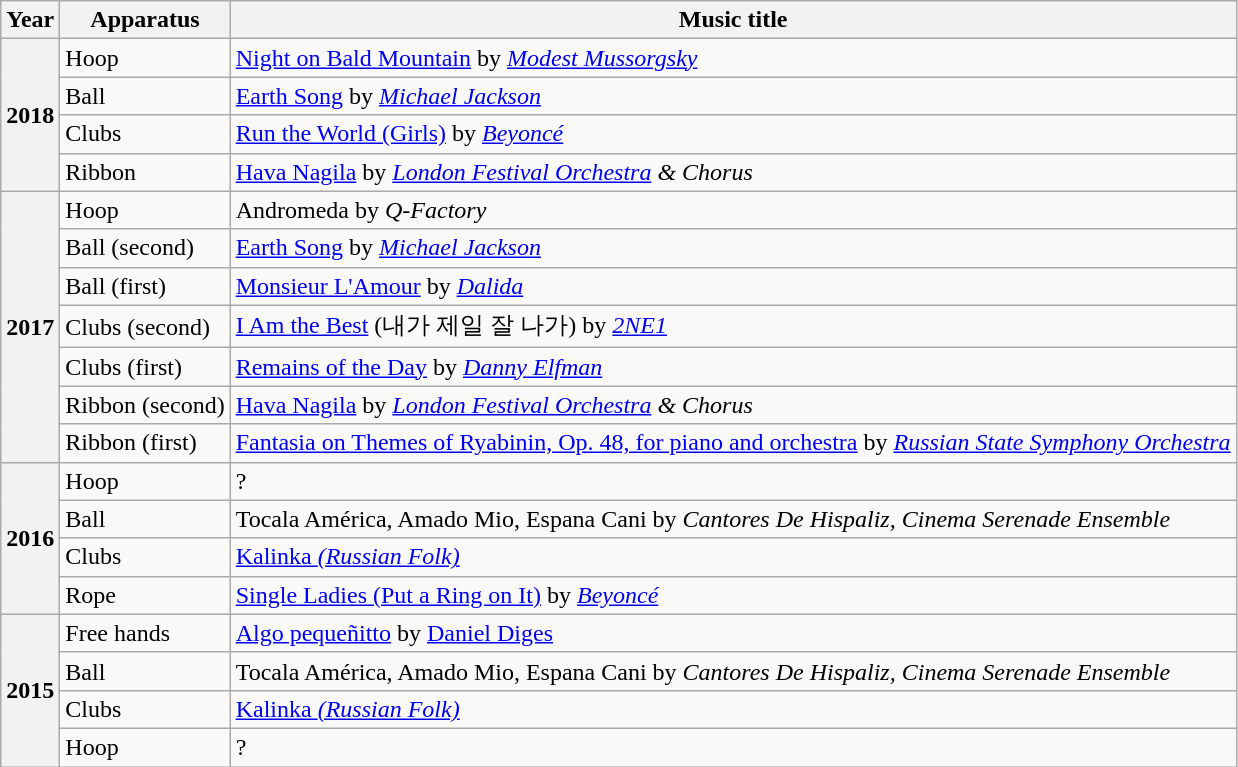<table class="wikitable plainrowheaders">
<tr>
<th scope=col>Year</th>
<th scope=col>Apparatus</th>
<th scope=col>Music title</th>
</tr>
<tr>
<th scope=row rowspan=4>2018</th>
<td>Hoop</td>
<td><a href='#'>Night on Bald Mountain</a> by <em><a href='#'>Modest Mussorgsky</a></em></td>
</tr>
<tr>
<td>Ball</td>
<td><a href='#'>Earth Song</a> by <em><a href='#'>Michael Jackson</a></em></td>
</tr>
<tr>
<td>Clubs</td>
<td><a href='#'>Run the World (Girls)</a> by <em><a href='#'>Beyoncé</a></em></td>
</tr>
<tr>
<td>Ribbon</td>
<td><a href='#'>Hava Nagila</a> by <em><a href='#'>London Festival Orchestra</a> & Chorus</em></td>
</tr>
<tr>
<th scope=row rowspan=7>2017</th>
<td>Hoop</td>
<td>Andromeda by <em>Q-Factory</em></td>
</tr>
<tr>
<td>Ball (second)</td>
<td><a href='#'>Earth Song</a> by <em><a href='#'>Michael Jackson</a></em></td>
</tr>
<tr>
<td>Ball (first)</td>
<td><a href='#'>Monsieur L'Amour</a> by <em><a href='#'>Dalida</a></em></td>
</tr>
<tr>
<td>Clubs (second)</td>
<td><a href='#'>I Am the Best</a> (내가 제일 잘 나가) by <em><a href='#'>2NE1</a></em></td>
</tr>
<tr>
<td>Clubs (first)</td>
<td><a href='#'>Remains of the Day</a> by <em><a href='#'>Danny Elfman</a></em></td>
</tr>
<tr>
<td>Ribbon (second)</td>
<td><a href='#'>Hava Nagila</a> by <em><a href='#'>London Festival Orchestra</a> & Chorus</em></td>
</tr>
<tr>
<td>Ribbon (first)</td>
<td><a href='#'>Fantasia on Themes of Ryabinin, Op. 48, for piano and orchestra</a> by <em><a href='#'>Russian State Symphony Orchestra</a></em></td>
</tr>
<tr>
<th scope=row rowspan=4>2016</th>
<td>Hoop</td>
<td>?</td>
</tr>
<tr>
<td>Ball</td>
<td>Tocala América, Amado Mio, Espana Cani by <em>Cantores De Hispaliz, Cinema Serenade Ensemble</em></td>
</tr>
<tr>
<td>Clubs</td>
<td><a href='#'>Kalinka <em>(Russian Folk)</em></a></td>
</tr>
<tr>
<td>Rope</td>
<td><a href='#'>Single Ladies (Put a Ring on It)</a> by <em><a href='#'>Beyoncé</a></em></td>
</tr>
<tr>
<th scope=row rowspan=4>2015</th>
<td>Free hands</td>
<td><a href='#'>Algo pequeñitto</a> by <a href='#'>Daniel Diges</a></td>
</tr>
<tr>
<td>Ball</td>
<td>Tocala América, Amado Mio, Espana Cani by <em>Cantores De Hispaliz, Cinema Serenade Ensemble</em></td>
</tr>
<tr>
<td>Clubs</td>
<td><a href='#'>Kalinka <em>(Russian Folk)</em></a></td>
</tr>
<tr>
<td>Hoop</td>
<td>?</td>
</tr>
</table>
